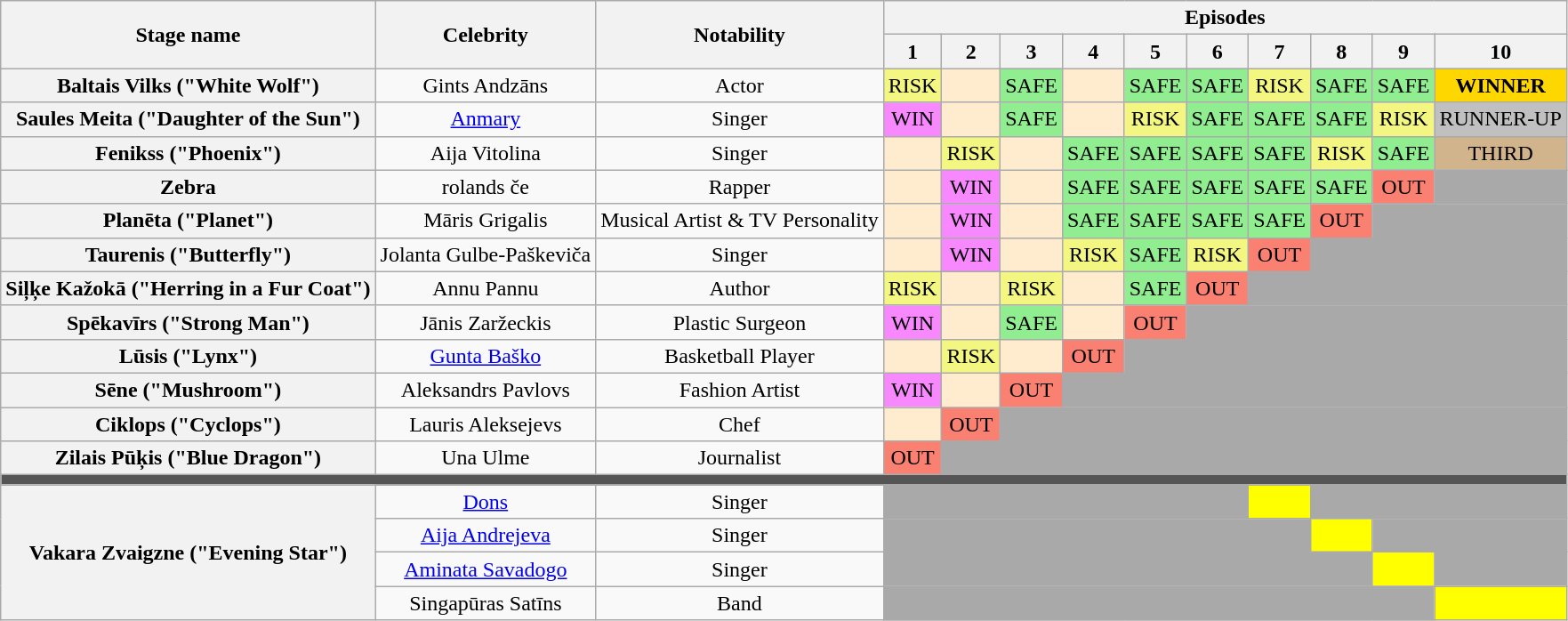<table class="wikitable" style="text-align:center; ">
<tr>
<th rowspan="2">Stage name</th>
<th rowspan="2">Celebrity</th>
<th rowspan="2">Notability</th>
<th colspan="11">Episodes</th>
</tr>
<tr>
<th rowspan="1">1</th>
<th rowspan="1">2</th>
<th rowspan="1">3</th>
<th rowspan="1">4</th>
<th rowspan="1">5</th>
<th rowspan="1">6</th>
<th rowspan="1">7</th>
<th rowspan="1">8</th>
<th rowspan="1">9</th>
<th rowspan="1">10</th>
</tr>
<tr>
<th>Baltais Vilks ("White Wolf")</th>
<td>Gints Andzāns</td>
<td>Actor</td>
<td bgcolor="#F3F781">RISK</td>
<td bgcolor="#FFEBCD"></td>
<td bgcolor="lightgreen">SAFE</td>
<td bgcolor="#FFEBCD"></td>
<td bgcolor="lightgreen">SAFE</td>
<td bgcolor="lightgreen">SAFE</td>
<td bgcolor="#F3F781">RISK</td>
<td bgcolor="lightgreen">SAFE</td>
<td bgcolor="lightgreen">SAFE</td>
<td bgcolor=gold><strong>WINNER</strong></td>
</tr>
<tr>
<th>Saules Meita ("Daughter of the Sun")</th>
<td><a href='#'>Anmary</a></td>
<td>Singer</td>
<td bgcolor=#F888FD>WIN</td>
<td bgcolor="#FFEBCD"></td>
<td bgcolor="lightgreen">SAFE</td>
<td bgcolor="#FFEBCD"></td>
<td bgcolor="#F3F781">RISK</td>
<td bgcolor="lightgreen">SAFE</td>
<td bgcolor="lightgreen">SAFE</td>
<td bgcolor="lightgreen">SAFE</td>
<td bgcolor="#F3F781">RISK</td>
<td bgcolor=silver>RUNNER-UP</td>
</tr>
<tr>
<th>Fenikss ("Phoenix")</th>
<td>Aija Vitolina</td>
<td>Singer</td>
<td bgcolor="#FFEBCD"></td>
<td bgcolor="#F3F781">RISK</td>
<td bgcolor="#FFEBCD"></td>
<td bgcolor="lightgreen">SAFE</td>
<td bgcolor="lightgreen">SAFE</td>
<td bgcolor="lightgreen">SAFE</td>
<td bgcolor="lightgreen">SAFE</td>
<td bgcolor="#F3F781">RISK</td>
<td bgcolor="lightgreen">SAFE</td>
<td bgcolor=tan>THIRD</td>
</tr>
<tr>
<th>Zebra</th>
<td>rolands če</td>
<td>Rapper</td>
<td bgcolor="#FFEBCD"></td>
<td bgcolor=#F888FD>WIN</td>
<td bgcolor="#FFEBCD"></td>
<td bgcolor="lightgreen">SAFE</td>
<td bgcolor="lightgreen">SAFE</td>
<td bgcolor="lightgreen">SAFE</td>
<td bgcolor="lightgreen">SAFE</td>
<td bgcolor="lightgreen">SAFE</td>
<td bgcolor=salmon>OUT</td>
<td colspan="1" bgcolor=darkgray></td>
</tr>
<tr>
<th>Planēta ("Planet")</th>
<td>Māris Grigalis</td>
<td>Musical Artist & TV Personality</td>
<td bgcolor="#FFEBCD"></td>
<td bgcolor=#F888FD>WIN</td>
<td bgcolor="#FFEBCD"></td>
<td bgcolor="lightgreen">SAFE</td>
<td bgcolor="lightgreen">SAFE</td>
<td bgcolor="lightgreen">SAFE</td>
<td bgcolor="lightgreen">SAFE</td>
<td bgcolor=salmon>OUT</td>
<td colspan="2" bgcolor=darkgray></td>
</tr>
<tr>
<th>Taurenis ("Butterfly")</th>
<td>Jolanta Gulbe-Paškeviča</td>
<td>Singer</td>
<td bgcolor="#FFEBCD"></td>
<td bgcolor=#F888FD>WIN</td>
<td bgcolor="#FFEBCD"></td>
<td bgcolor="#F3F781">RISK</td>
<td bgcolor="lightgreen">SAFE</td>
<td bgcolor="#F3F781">RISK</td>
<td bgcolor=salmon>OUT</td>
<td colspan="3" bgcolor=darkgray></td>
</tr>
<tr>
<th>Siļķe Kažokā ("Herring in a Fur Coat")</th>
<td>Annu Pannu</td>
<td>Author</td>
<td bgcolor="#F3F781">RISK</td>
<td bgcolor="#FFEBCD"></td>
<td bgcolor="#F3F781">RISK</td>
<td bgcolor="#FFEBCD"></td>
<td bgcolor="lightgreen">SAFE</td>
<td bgcolor=salmon>OUT</td>
<td colspan="4" bgcolor=darkgrey></td>
</tr>
<tr>
<th>Spēkavīrs ("Strong Man")</th>
<td>Jānis Zaržeckis</td>
<td>Plastic Surgeon</td>
<td bgcolor=#F888FD>WIN</td>
<td bgcolor="#FFEBCD"></td>
<td bgcolor="lightgreen">SAFE</td>
<td bgcolor="#FFEBCD"></td>
<td bgcolor=salmon>OUT</td>
<td colspan="5" bgcolor=darkgrey></td>
</tr>
<tr>
<th>Lūsis ("Lynx")</th>
<td><a href='#'>Gunta Baško</a></td>
<td>Basketball Player</td>
<td bgcolor="#FFEBCD"></td>
<td bgcolor="#F3F781">RISK</td>
<td bgcolor="#FFEBCD"></td>
<td bgcolor=salmon>OUT</td>
<td colspan="6" bgcolor=darkgrey></td>
</tr>
<tr>
<th>Sēne ("Mushroom")</th>
<td>Aleksandrs Pavlovs</td>
<td>Fashion Artist</td>
<td bgcolor=#F888FD>WIN</td>
<td bgcolor="#FFEBCD"></td>
<td bgcolor=salmon>OUT</td>
<td colspan="7" bgcolor=darkgrey></td>
</tr>
<tr>
<th>Ciklops ("Cyclops")</th>
<td>Lauris Aleksejevs</td>
<td>Chef</td>
<td bgcolor="#FFEBCD"></td>
<td bgcolor=salmon>OUT</td>
<td colspan="8" bgcolor=darkgrey></td>
</tr>
<tr>
<th>Zilais Pūķis ("Blue Dragon")</th>
<td>Una Ulme</td>
<td>Journalist</td>
<td bgcolor=salmon>OUT</td>
<td colspan="9" bgcolor=darkgrey></td>
</tr>
<tr>
<td colspan=15 style="background:#555555;"></td>
</tr>
<tr>
<th rowspan="4">Vakara Zvaigzne ("Evening Star")</th>
<td><a href='#'>Dons</a></td>
<td>Singer</td>
<td colspan="6" bgcolor="darkgrey"></td>
<td bgcolor="yellow"></td>
<td colspan="3" bgcolor=darkgray></td>
</tr>
<tr>
<td><a href='#'>Aija Andrejeva</a></td>
<td>Singer</td>
<td colspan="7" bgcolor="darkgrey"></td>
<td bgcolor="yellow"></td>
<td colspan="2" bgcolor=darkgray></td>
</tr>
<tr>
<td><a href='#'>Aminata Savadogo</a></td>
<td>Singer</td>
<td colspan="8" bgcolor="darkgrey"></td>
<td bgcolor="yellow"></td>
<td colspan="1" bgcolor=darkgray></td>
</tr>
<tr>
<td>Singapūras Satīns</td>
<td>Band</td>
<td colspan="9" bgcolor="darkgrey"></td>
<td bgcolor="yellow"></td>
</tr>
</table>
